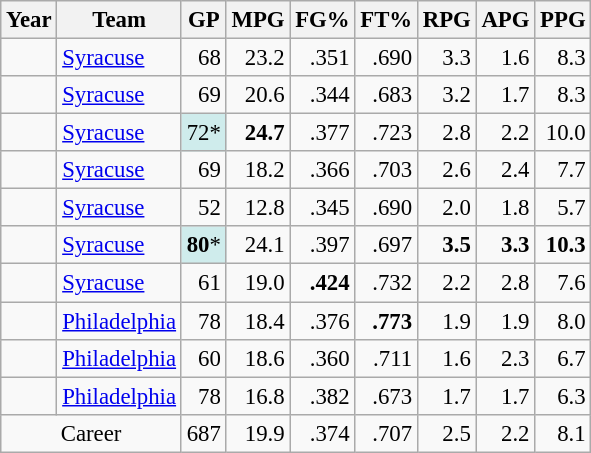<table class="wikitable sortable" style="font-size:95%; text-align:right;">
<tr>
<th>Year</th>
<th>Team</th>
<th>GP</th>
<th>MPG</th>
<th>FG%</th>
<th>FT%</th>
<th>RPG</th>
<th>APG</th>
<th>PPG</th>
</tr>
<tr>
<td style="text-align:left;"></td>
<td style="text-align:left;"><a href='#'>Syracuse</a></td>
<td>68</td>
<td>23.2</td>
<td>.351</td>
<td>.690</td>
<td>3.3</td>
<td>1.6</td>
<td>8.3</td>
</tr>
<tr>
<td style="text-align:left;"></td>
<td style="text-align:left;"><a href='#'>Syracuse</a></td>
<td>69</td>
<td>20.6</td>
<td>.344</td>
<td>.683</td>
<td>3.2</td>
<td>1.7</td>
<td>8.3</td>
</tr>
<tr>
<td style="text-align:left;"></td>
<td style="text-align:left;"><a href='#'>Syracuse</a></td>
<td style="background:#CFECEC;">72*</td>
<td><strong>24.7</strong></td>
<td>.377</td>
<td>.723</td>
<td>2.8</td>
<td>2.2</td>
<td>10.0</td>
</tr>
<tr>
<td style="text-align:left;"></td>
<td style="text-align:left;"><a href='#'>Syracuse</a></td>
<td>69</td>
<td>18.2</td>
<td>.366</td>
<td>.703</td>
<td>2.6</td>
<td>2.4</td>
<td>7.7</td>
</tr>
<tr>
<td style="text-align:left;"></td>
<td style="text-align:left;"><a href='#'>Syracuse</a></td>
<td>52</td>
<td>12.8</td>
<td>.345</td>
<td>.690</td>
<td>2.0</td>
<td>1.8</td>
<td>5.7</td>
</tr>
<tr>
<td style="text-align:left;"></td>
<td style="text-align:left;"><a href='#'>Syracuse</a></td>
<td style="background:#CFECEC;"><strong>80</strong>*</td>
<td>24.1</td>
<td>.397</td>
<td>.697</td>
<td><strong>3.5</strong></td>
<td><strong>3.3</strong></td>
<td><strong>10.3</strong></td>
</tr>
<tr>
<td style="text-align:left;"></td>
<td style="text-align:left;"><a href='#'>Syracuse</a></td>
<td>61</td>
<td>19.0</td>
<td><strong>.424</strong></td>
<td>.732</td>
<td>2.2</td>
<td>2.8</td>
<td>7.6</td>
</tr>
<tr>
<td style="text-align:left;"></td>
<td style="text-align:left;"><a href='#'>Philadelphia</a></td>
<td>78</td>
<td>18.4</td>
<td>.376</td>
<td><strong>.773</strong></td>
<td>1.9</td>
<td>1.9</td>
<td>8.0</td>
</tr>
<tr>
<td style="text-align:left;"></td>
<td style="text-align:left;"><a href='#'>Philadelphia</a></td>
<td>60</td>
<td>18.6</td>
<td>.360</td>
<td>.711</td>
<td>1.6</td>
<td>2.3</td>
<td>6.7</td>
</tr>
<tr>
<td style="text-align:left;"></td>
<td style="text-align:left;"><a href='#'>Philadelphia</a></td>
<td>78</td>
<td>16.8</td>
<td>.382</td>
<td>.673</td>
<td>1.7</td>
<td>1.7</td>
<td>6.3</td>
</tr>
<tr>
<td colspan="2" style="text-align:center;">Career</td>
<td>687</td>
<td>19.9</td>
<td>.374</td>
<td>.707</td>
<td>2.5</td>
<td>2.2</td>
<td>8.1</td>
</tr>
</table>
